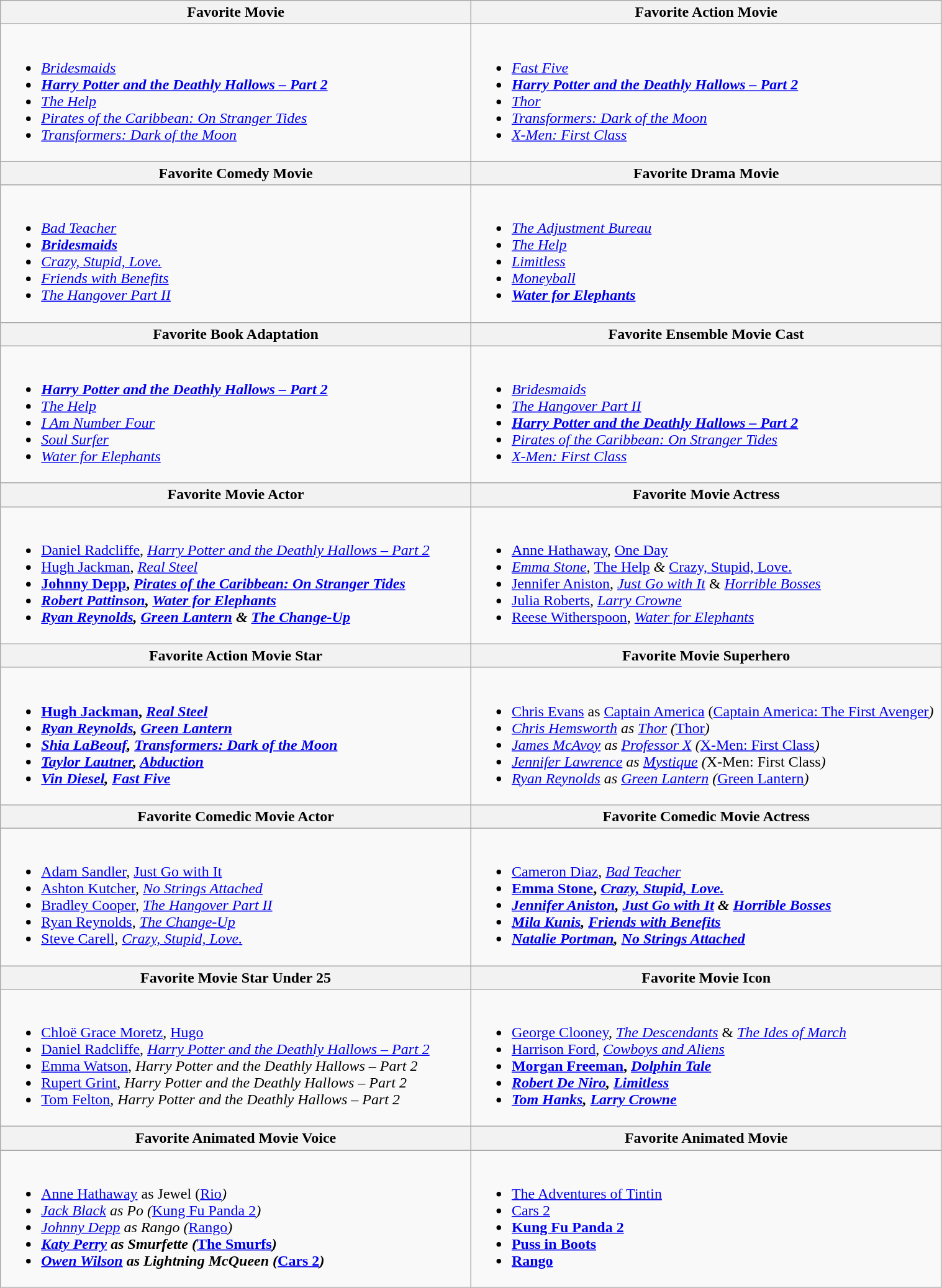<table class="wikitable" width=80%>
<tr>
<th>Favorite Movie</th>
<th>Favorite Action Movie</th>
</tr>
<tr>
<td valign="top"><br><ul><li><em><a href='#'>Bridesmaids</a></em></li><li><strong><em><a href='#'>Harry Potter and the Deathly Hallows – Part 2</a></em></strong></li><li><em><a href='#'>The Help</a></em></li><li><em><a href='#'>Pirates of the Caribbean: On Stranger Tides</a></em></li><li><em><a href='#'>Transformers: Dark of the Moon</a></em></li></ul></td>
<td valign="top"><br><ul><li><em><a href='#'>Fast Five</a></em></li><li><strong><em><a href='#'>Harry Potter and the Deathly Hallows – Part 2</a></em></strong></li><li><em><a href='#'>Thor</a></em></li><li><em><a href='#'>Transformers: Dark of the Moon</a></em></li><li><em><a href='#'>X-Men: First Class</a></em></li></ul></td>
</tr>
<tr>
<th>Favorite Comedy Movie</th>
<th>Favorite Drama Movie</th>
</tr>
<tr>
<td valign="top"><br><ul><li><em><a href='#'>Bad Teacher</a></em></li><li><strong><em><a href='#'>Bridesmaids</a></em></strong></li><li><em><a href='#'>Crazy, Stupid, Love.</a></em></li><li><em><a href='#'>Friends with Benefits</a></em></li><li><em><a href='#'>The Hangover Part II</a></em></li></ul></td>
<td valign="top"><br><ul><li><em><a href='#'>The Adjustment Bureau</a></em></li><li><em><a href='#'>The Help</a></em></li><li><em><a href='#'>Limitless</a></em></li><li><em><a href='#'>Moneyball</a></em></li><li><strong><em><a href='#'>Water for Elephants</a></em></strong></li></ul></td>
</tr>
<tr>
<th>Favorite Book Adaptation</th>
<th>Favorite Ensemble Movie Cast</th>
</tr>
<tr>
<td valign="top"><br><ul><li><strong><em><a href='#'>Harry Potter and the Deathly Hallows – Part 2</a></em></strong></li><li><em><a href='#'>The Help</a></em></li><li><em><a href='#'>I Am Number Four</a></em></li><li><em><a href='#'>Soul Surfer</a></em></li><li><em><a href='#'>Water for Elephants</a></em></li></ul></td>
<td valign="top"><br><ul><li><em><a href='#'>Bridesmaids</a></em></li><li><em><a href='#'>The Hangover Part II</a></em></li><li><strong><em><a href='#'>Harry Potter and the Deathly Hallows – Part 2</a></em></strong></li><li><em><a href='#'>Pirates of the Caribbean: On Stranger Tides</a></em></li><li><em><a href='#'>X-Men: First Class</a></em></li></ul></td>
</tr>
<tr>
<th width="50%">Favorite Movie Actor</th>
<th width="50%">Favorite Movie Actress</th>
</tr>
<tr>
<td valign="top"><br><ul><li><a href='#'>Daniel Radcliffe</a>, <em><a href='#'>Harry Potter and the Deathly Hallows – Part 2</a></em></li><li><a href='#'>Hugh Jackman</a>, <em><a href='#'>Real Steel</a></em></li><li><strong><a href='#'>Johnny Depp</a>, <em><a href='#'>Pirates of the Caribbean: On Stranger Tides</a><strong><em></li><li><a href='#'>Robert Pattinson</a>, </em><a href='#'>Water for Elephants</a><em></li><li><a href='#'>Ryan Reynolds</a>, </em><a href='#'>Green Lantern</a><em> & </em><a href='#'>The Change-Up</a><em></li></ul></td>
<td valign="top"><br><ul><li><a href='#'>Anne Hathaway</a>, </em><a href='#'>One Day</a><em></li><li></strong><a href='#'>Emma Stone</a>, </em><a href='#'>The Help</a><em> & </em><a href='#'>Crazy, Stupid, Love.</a></em></strong></li><li><a href='#'>Jennifer Aniston</a>, <em><a href='#'>Just Go with It</a></em> & <em><a href='#'>Horrible Bosses</a></em></li><li><a href='#'>Julia Roberts</a>, <em><a href='#'>Larry Crowne</a></em></li><li><a href='#'>Reese Witherspoon</a>, <em><a href='#'>Water for Elephants</a></em></li></ul></td>
</tr>
<tr>
<th>Favorite Action Movie Star</th>
<th>Favorite Movie Superhero</th>
</tr>
<tr>
<td valign="top"><br><ul><li><strong><a href='#'>Hugh Jackman</a>, <em><a href='#'>Real Steel</a><strong><em></li><li><a href='#'>Ryan Reynolds</a>, </em><a href='#'>Green Lantern</a><em></li><li><a href='#'>Shia LaBeouf</a>, </em><a href='#'>Transformers: Dark of the Moon</a><em></li><li><a href='#'>Taylor Lautner</a>, </em><a href='#'>Abduction</a><em></li><li><a href='#'>Vin Diesel</a>, </em><a href='#'>Fast Five</a><em></li></ul></td>
<td valign="top"><br><ul><li><a href='#'>Chris Evans</a> as <a href='#'>Captain America</a> (</em><a href='#'>Captain America: The First Avenger</a><em>)</li><li><a href='#'>Chris Hemsworth</a> as <a href='#'>Thor</a> (</em><a href='#'>Thor</a><em>)</li><li><a href='#'>James McAvoy</a> as <a href='#'>Professor X</a> (</em><a href='#'>X-Men: First Class</a><em>)</li><li><a href='#'>Jennifer Lawrence</a> as <a href='#'>Mystique</a> (</em>X-Men: First Class<em>)</li><li></strong><a href='#'>Ryan Reynolds</a> as <a href='#'>Green Lantern</a> (</em><a href='#'>Green Lantern</a><em>)<strong></li></ul></td>
</tr>
<tr>
<th>Favorite Comedic Movie Actor</th>
<th>Favorite Comedic Movie Actress</th>
</tr>
<tr>
<td valign="top"><br><ul><li></strong><a href='#'>Adam Sandler</a>, </em><a href='#'>Just Go with It</a></em></strong></li><li><a href='#'>Ashton Kutcher</a>, <em><a href='#'>No Strings Attached</a></em></li><li><a href='#'>Bradley Cooper</a>, <em><a href='#'>The Hangover Part II</a></em></li><li><a href='#'>Ryan Reynolds</a>, <em><a href='#'>The Change-Up</a></em></li><li><a href='#'>Steve Carell</a>, <em><a href='#'>Crazy, Stupid, Love.</a></em></li></ul></td>
<td valign="top"><br><ul><li><a href='#'>Cameron Diaz</a>, <em><a href='#'>Bad Teacher</a></em></li><li><strong><a href='#'>Emma Stone</a>, <em><a href='#'>Crazy, Stupid, Love.</a><strong><em></li><li><a href='#'>Jennifer Aniston</a>, </em><a href='#'>Just Go with It</a><em> & </em><a href='#'>Horrible Bosses</a><em></li><li><a href='#'>Mila Kunis</a>, </em><a href='#'>Friends with Benefits</a><em></li><li><a href='#'>Natalie Portman</a>, </em><a href='#'>No Strings Attached</a><em></li></ul></td>
</tr>
<tr>
<th>Favorite Movie Star Under 25</th>
<th>Favorite Movie Icon</th>
</tr>
<tr>
<td valign="top"><br><ul><li></strong><a href='#'>Chloë Grace Moretz</a>, </em><a href='#'>Hugo</a></em></strong></li><li><a href='#'>Daniel Radcliffe</a>, <em><a href='#'>Harry Potter and the Deathly Hallows – Part 2</a></em></li><li><a href='#'>Emma Watson</a>, <em>Harry Potter and the Deathly Hallows – Part 2</em></li><li><a href='#'>Rupert Grint</a>, <em>Harry Potter and the Deathly Hallows – Part 2</em></li><li><a href='#'>Tom Felton</a>, <em>Harry Potter and the Deathly Hallows – Part 2</em></li></ul></td>
<td valign="top"><br><ul><li><a href='#'>George Clooney</a>, <em><a href='#'>The Descendants</a></em> & <em><a href='#'>The Ides of March</a></em></li><li><a href='#'>Harrison Ford</a>, <em><a href='#'>Cowboys and Aliens</a></em></li><li><strong><a href='#'>Morgan Freeman</a>, <em><a href='#'>Dolphin Tale</a><strong><em></li><li><a href='#'>Robert De Niro</a>, </em><a href='#'>Limitless</a><em></li><li><a href='#'>Tom Hanks</a>, </em><a href='#'>Larry Crowne</a><em></li></ul></td>
</tr>
<tr>
<th>Favorite Animated Movie Voice</th>
<th>Favorite Animated Movie</th>
</tr>
<tr>
<td valign="top"><br><ul><li><a href='#'>Anne Hathaway</a> as Jewel (</em><a href='#'>Rio</a><em>)</li><li><a href='#'>Jack Black</a> as Po (</em><a href='#'>Kung Fu Panda 2</a><em>)</li><li></strong><a href='#'>Johnny Depp</a> as Rango (</em><a href='#'>Rango</a><em>)<strong></li><li><a href='#'>Katy Perry</a> as Smurfette (</em><a href='#'>The Smurfs</a><em>)</li><li><a href='#'>Owen Wilson</a> as Lightning McQueen (</em><a href='#'>Cars 2</a><em>)</li></ul></td>
<td valign="top"><br><ul><li></em><a href='#'>The Adventures of Tintin</a><em></li><li></em></strong><a href='#'>Cars 2</a><strong><em></li><li></em><a href='#'>Kung Fu Panda 2</a><em></li><li></em><a href='#'>Puss in Boots</a><em></li><li></em><a href='#'>Rango</a><em></li></ul></td>
</tr>
</table>
